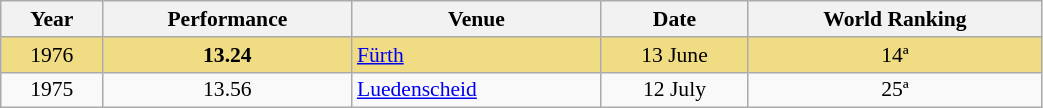<table class="wikitable" width=55% style="font-size:90%; text-align:center;">
<tr>
<th>Year</th>
<th>Performance</th>
<th>Venue</th>
<th>Date</th>
<th>World Ranking</th>
</tr>
<tr bgcolor=#F0DC82>
<td>1976</td>
<td><strong>13.24</strong></td>
<td align=left> <a href='#'>Fürth</a></td>
<td>13 June</td>
<td>14ª</td>
</tr>
<tr>
<td>1975</td>
<td>13.56</td>
<td align=left> <a href='#'>Luedenscheid</a></td>
<td>12 July</td>
<td>25ª</td>
</tr>
</table>
